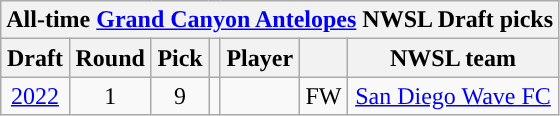<table class="wikitable sortable" style="text-align: center;">
<tr>
<th colspan="7" style="background:#">All-time <a href='#'><span>Grand Canyon Antelopes</span></a> NWSL Draft picks</th>
</tr>
<tr>
<th scope="col">Draft</th>
<th scope="col">Round</th>
<th scope="col">Pick</th>
<th scope="col"></th>
<th scope="col">Player</th>
<th scope="col"></th>
<th scope="col">NWSL team</th>
</tr>
<tr>
<td><a href='#'>2022</a></td>
<td>1</td>
<td>9</td>
<td></td>
<td></td>
<td>FW</td>
<td><a href='#'>San Diego Wave FC</a></td>
</tr>
</table>
